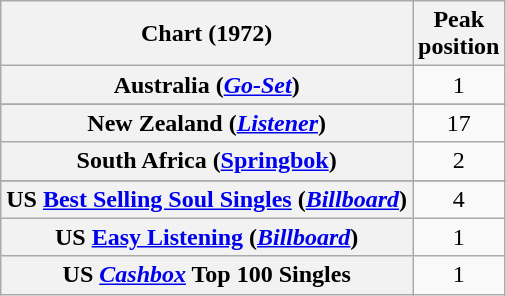<table class="wikitable sortable plainrowheaders" style="text-align:center">
<tr>
<th scope="col">Chart (1972)</th>
<th scope="col">Peak<br>position</th>
</tr>
<tr>
<th scope="row">Australia (<em><a href='#'>Go-Set</a></em>)</th>
<td>1</td>
</tr>
<tr>
</tr>
<tr>
</tr>
<tr>
</tr>
<tr>
</tr>
<tr>
<th scope="row">New Zealand (<em><a href='#'>Listener</a></em>)</th>
<td>17</td>
</tr>
<tr>
<th scope="row">South Africa (<a href='#'>Springbok</a>)</th>
<td>2</td>
</tr>
<tr>
</tr>
<tr>
</tr>
<tr>
<th scope="row">US <a href='#'>Best Selling Soul Singles</a> (<em><a href='#'>Billboard</a></em>)</th>
<td>4</td>
</tr>
<tr>
<th scope="row">US <a href='#'>Easy Listening</a> (<em><a href='#'>Billboard</a></em>)</th>
<td>1</td>
</tr>
<tr>
<th scope="row">US <a href='#'><em>Cashbox</em></a> Top 100 Singles</th>
<td>1</td>
</tr>
</table>
